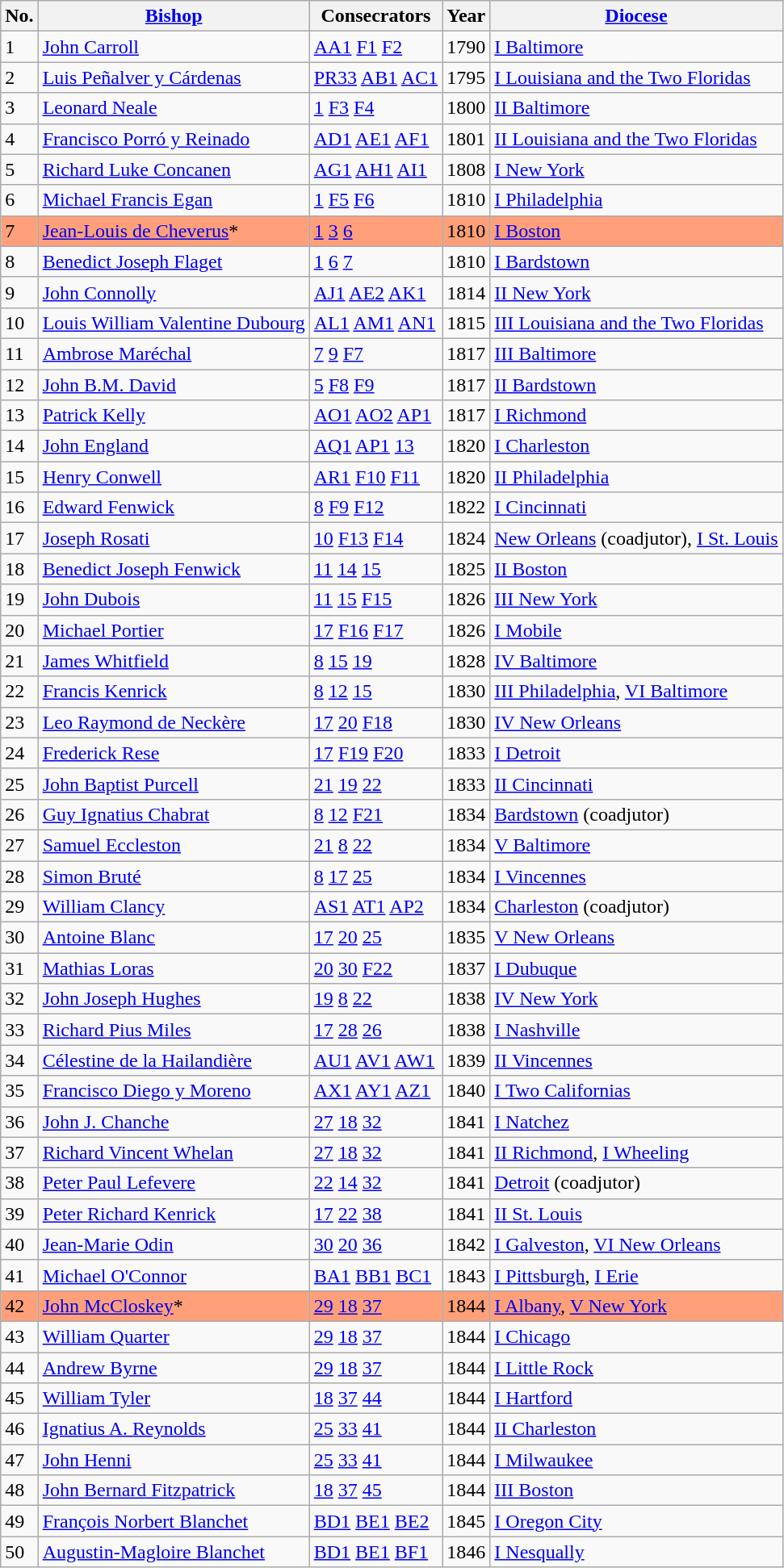<table class="wikitable">
<tr>
<th>No.</th>
<th><a href='#'>Bishop</a></th>
<th>Consecrators</th>
<th>Year</th>
<th><a href='#'>Diocese</a></th>
</tr>
<tr>
<td>1</td>
<td><a href='#'>John Carroll</a></td>
<td><a href='#'>AA1</a> <a href='#'>F1</a> <a href='#'>F2</a></td>
<td>1790</td>
<td><a href='#'>I Baltimore</a></td>
</tr>
<tr>
<td>2</td>
<td><a href='#'>Luis Peñalver y Cárdenas</a></td>
<td><a href='#'>PR33</a> <a href='#'>AB1</a> <a href='#'>AC1</a></td>
<td>1795</td>
<td><a href='#'>I Louisiana and the Two Floridas</a></td>
</tr>
<tr>
<td>3</td>
<td><a href='#'>Leonard Neale</a></td>
<td><a href='#'>1</a> <a href='#'>F3</a> <a href='#'>F4</a></td>
<td>1800</td>
<td><a href='#'>II Baltimore</a></td>
</tr>
<tr>
<td>4</td>
<td><a href='#'>Francisco Porró y Reinado</a></td>
<td><a href='#'>AD1</a> <a href='#'>AE1</a> <a href='#'>AF1</a></td>
<td>1801</td>
<td><a href='#'>II Louisiana and the Two Floridas</a></td>
</tr>
<tr>
<td>5</td>
<td><a href='#'>Richard Luke Concanen</a></td>
<td><a href='#'>AG1</a> <a href='#'>AH1</a> <a href='#'>AI1</a></td>
<td>1808</td>
<td><a href='#'>I New York</a></td>
</tr>
<tr>
<td>6</td>
<td><a href='#'>Michael Francis Egan</a></td>
<td><a href='#'>1</a> <a href='#'>F5</a> <a href='#'>F6</a></td>
<td>1810</td>
<td><a href='#'>I Philadelphia</a></td>
</tr>
<tr bgcolor="#FFA07A">
<td>7</td>
<td><a href='#'>Jean-Louis de Cheverus</a>*</td>
<td><a href='#'>1</a> <a href='#'>3</a> <a href='#'>6</a></td>
<td>1810</td>
<td><a href='#'>I Boston</a></td>
</tr>
<tr>
<td>8</td>
<td><a href='#'>Benedict Joseph Flaget</a></td>
<td><a href='#'>1</a> <a href='#'>6</a> <a href='#'>7</a></td>
<td>1810</td>
<td><a href='#'>I Bardstown</a></td>
</tr>
<tr>
<td>9</td>
<td><a href='#'>John Connolly</a></td>
<td><a href='#'>AJ1</a> <a href='#'>AE2</a> <a href='#'>AK1</a></td>
<td>1814</td>
<td><a href='#'>II New York</a></td>
</tr>
<tr>
<td>10</td>
<td><a href='#'>Louis William Valentine Dubourg</a></td>
<td><a href='#'>AL1</a> <a href='#'>AM1</a> <a href='#'>AN1</a></td>
<td>1815</td>
<td><a href='#'>III Louisiana and the Two Floridas</a></td>
</tr>
<tr>
<td>11</td>
<td><a href='#'>Ambrose Maréchal</a></td>
<td><a href='#'>7</a> <a href='#'>9</a> <a href='#'>F7</a></td>
<td>1817</td>
<td><a href='#'>III Baltimore</a></td>
</tr>
<tr>
<td>12</td>
<td><a href='#'>John B.M. David</a></td>
<td><a href='#'>5</a> <a href='#'>F8</a> <a href='#'>F9</a></td>
<td>1817</td>
<td><a href='#'>II Bardstown</a></td>
</tr>
<tr>
<td>13</td>
<td><a href='#'>Patrick Kelly</a></td>
<td><a href='#'>AO1</a> <a href='#'>AO2</a> <a href='#'>AP1</a></td>
<td>1817</td>
<td><a href='#'>I Richmond</a></td>
</tr>
<tr>
<td>14</td>
<td><a href='#'>John England</a></td>
<td><a href='#'>AQ1</a> <a href='#'>AP1</a> <a href='#'>13</a></td>
<td>1820</td>
<td><a href='#'>I Charleston</a></td>
</tr>
<tr>
<td>15</td>
<td><a href='#'>Henry Conwell</a></td>
<td><a href='#'>AR1</a> <a href='#'>F10</a> <a href='#'>F11</a></td>
<td>1820</td>
<td><a href='#'>II Philadelphia</a></td>
</tr>
<tr>
<td>16</td>
<td><a href='#'>Edward Fenwick</a></td>
<td><a href='#'>8</a> <a href='#'>F9</a> <a href='#'>F12</a></td>
<td>1822</td>
<td><a href='#'>I Cincinnati</a></td>
</tr>
<tr>
<td>17</td>
<td><a href='#'>Joseph Rosati</a></td>
<td><a href='#'>10</a> <a href='#'>F13</a> <a href='#'>F14</a></td>
<td>1824</td>
<td><a href='#'>New Orleans</a> (coadjutor), <a href='#'>I St. Louis</a></td>
</tr>
<tr>
<td>18</td>
<td><a href='#'>Benedict Joseph Fenwick</a></td>
<td><a href='#'>11</a> <a href='#'>14</a> <a href='#'>15</a></td>
<td>1825</td>
<td><a href='#'>II Boston</a></td>
</tr>
<tr>
<td>19</td>
<td><a href='#'>John Dubois</a></td>
<td><a href='#'>11</a> <a href='#'>15</a> <a href='#'>F15</a></td>
<td>1826</td>
<td><a href='#'>III New York</a></td>
</tr>
<tr>
<td>20</td>
<td><a href='#'>Michael Portier</a></td>
<td><a href='#'>17</a> <a href='#'>F16</a> <a href='#'>F17</a></td>
<td>1826</td>
<td><a href='#'>I Mobile</a></td>
</tr>
<tr>
<td>21</td>
<td><a href='#'>James Whitfield</a></td>
<td><a href='#'>8</a> <a href='#'>15</a> <a href='#'>19</a></td>
<td>1828</td>
<td><a href='#'>IV Baltimore</a></td>
</tr>
<tr>
<td>22</td>
<td><a href='#'>Francis Kenrick</a></td>
<td><a href='#'>8</a> <a href='#'>12</a> <a href='#'>15</a></td>
<td>1830</td>
<td><a href='#'>III Philadelphia</a>, <a href='#'>VI Baltimore</a></td>
</tr>
<tr>
<td>23</td>
<td><a href='#'>Leo Raymond de Neckère</a></td>
<td><a href='#'>17</a> <a href='#'>20</a> <a href='#'>F18</a></td>
<td>1830</td>
<td><a href='#'>IV New Orleans</a></td>
</tr>
<tr>
<td>24</td>
<td><a href='#'>Frederick Rese</a></td>
<td><a href='#'>17</a> <a href='#'>F19</a> <a href='#'>F20</a></td>
<td>1833</td>
<td><a href='#'>I Detroit</a></td>
</tr>
<tr>
<td>25</td>
<td><a href='#'>John Baptist Purcell</a></td>
<td><a href='#'>21</a> <a href='#'>19</a> <a href='#'>22</a></td>
<td>1833</td>
<td><a href='#'>II Cincinnati</a></td>
</tr>
<tr>
<td>26</td>
<td><a href='#'>Guy Ignatius Chabrat</a></td>
<td><a href='#'>8</a> <a href='#'>12</a> <a href='#'>F21</a></td>
<td>1834</td>
<td><a href='#'>Bardstown</a> (coadjutor)</td>
</tr>
<tr>
<td>27</td>
<td><a href='#'>Samuel Eccleston</a></td>
<td><a href='#'>21</a> <a href='#'>8</a> <a href='#'>22</a></td>
<td>1834</td>
<td><a href='#'>V Baltimore</a></td>
</tr>
<tr>
<td>28</td>
<td><a href='#'>Simon Bruté</a></td>
<td><a href='#'>8</a> <a href='#'>17</a> <a href='#'>25</a></td>
<td>1834</td>
<td><a href='#'>I Vincennes</a></td>
</tr>
<tr>
<td>29</td>
<td><a href='#'>William Clancy</a></td>
<td><a href='#'>AS1</a> <a href='#'>AT1</a> <a href='#'>AP2</a></td>
<td>1834</td>
<td><a href='#'>Charleston</a> (coadjutor)</td>
</tr>
<tr>
<td>30</td>
<td><a href='#'>Antoine Blanc</a></td>
<td><a href='#'>17</a> <a href='#'>20</a> <a href='#'>25</a></td>
<td>1835</td>
<td><a href='#'>V New Orleans</a></td>
</tr>
<tr>
<td>31</td>
<td><a href='#'>Mathias Loras</a></td>
<td><a href='#'>20</a> <a href='#'>30</a> <a href='#'>F22</a></td>
<td>1837</td>
<td><a href='#'>I Dubuque</a></td>
</tr>
<tr>
<td>32</td>
<td><a href='#'>John Joseph Hughes</a></td>
<td><a href='#'>19</a> <a href='#'>8</a> <a href='#'>22</a></td>
<td>1838</td>
<td><a href='#'>IV New York</a></td>
</tr>
<tr>
<td>33</td>
<td><a href='#'>Richard Pius Miles</a></td>
<td><a href='#'>17</a> <a href='#'>28</a> <a href='#'>26</a></td>
<td>1838</td>
<td><a href='#'>I Nashville</a></td>
</tr>
<tr>
<td>34</td>
<td><a href='#'>Célestine de la Hailandière</a></td>
<td><a href='#'>AU1</a> <a href='#'>AV1</a> <a href='#'>AW1</a></td>
<td>1839</td>
<td><a href='#'>II Vincennes</a></td>
</tr>
<tr>
<td>35</td>
<td><a href='#'>Francisco Diego y Moreno</a></td>
<td><a href='#'>AX1</a> <a href='#'>AY1</a> <a href='#'>AZ1</a></td>
<td>1840</td>
<td><a href='#'>I Two Californias</a></td>
</tr>
<tr>
<td>36</td>
<td><a href='#'>John J. Chanche</a></td>
<td><a href='#'>27</a> <a href='#'>18</a> <a href='#'>32</a></td>
<td>1841</td>
<td><a href='#'>I Natchez</a></td>
</tr>
<tr>
<td>37</td>
<td><a href='#'>Richard Vincent Whelan</a></td>
<td><a href='#'>27</a> <a href='#'>18</a> <a href='#'>32</a></td>
<td>1841</td>
<td><a href='#'>II Richmond</a>, <a href='#'>I Wheeling</a></td>
</tr>
<tr>
<td>38</td>
<td><a href='#'>Peter Paul Lefevere</a></td>
<td><a href='#'>22</a> <a href='#'>14</a> <a href='#'>32</a></td>
<td>1841</td>
<td><a href='#'>Detroit</a> (coadjutor)</td>
</tr>
<tr>
<td>39</td>
<td><a href='#'>Peter Richard Kenrick</a></td>
<td><a href='#'>17</a> <a href='#'>22</a> <a href='#'>38</a></td>
<td>1841</td>
<td><a href='#'>II St. Louis</a></td>
</tr>
<tr>
<td>40</td>
<td><a href='#'>Jean-Marie Odin</a></td>
<td><a href='#'>30</a> <a href='#'>20</a> <a href='#'>36</a></td>
<td>1842</td>
<td><a href='#'>I Galveston</a>, <a href='#'>VI New Orleans</a></td>
</tr>
<tr>
<td>41</td>
<td><a href='#'>Michael O'Connor</a></td>
<td><a href='#'>BA1</a> <a href='#'>BB1</a> <a href='#'>BC1</a></td>
<td>1843</td>
<td><a href='#'>I Pittsburgh</a>, <a href='#'>I Erie</a></td>
</tr>
<tr bgcolor="#FFA07A">
<td>42</td>
<td><a href='#'>John McCloskey</a>*</td>
<td><a href='#'>29</a> <a href='#'>18</a> <a href='#'>37</a></td>
<td>1844</td>
<td><a href='#'>I Albany</a>, <a href='#'>V New York</a></td>
</tr>
<tr>
<td>43</td>
<td><a href='#'>William Quarter</a></td>
<td><a href='#'>29</a> <a href='#'>18</a> <a href='#'>37</a></td>
<td>1844</td>
<td><a href='#'>I Chicago</a></td>
</tr>
<tr>
<td>44</td>
<td><a href='#'>Andrew Byrne</a></td>
<td><a href='#'>29</a> <a href='#'>18</a> <a href='#'>37</a></td>
<td>1844</td>
<td><a href='#'>I Little Rock</a></td>
</tr>
<tr>
<td>45</td>
<td><a href='#'>William Tyler</a></td>
<td><a href='#'>18</a> <a href='#'>37</a> <a href='#'>44</a></td>
<td>1844</td>
<td><a href='#'>I Hartford</a></td>
</tr>
<tr>
<td>46</td>
<td><a href='#'>Ignatius A. Reynolds</a></td>
<td><a href='#'>25</a> <a href='#'>33</a> <a href='#'>41</a></td>
<td>1844</td>
<td><a href='#'>II Charleston</a></td>
</tr>
<tr>
<td>47</td>
<td><a href='#'>John Henni</a></td>
<td><a href='#'>25</a> <a href='#'>33</a> <a href='#'>41</a></td>
<td>1844</td>
<td><a href='#'>I Milwaukee</a></td>
</tr>
<tr>
<td>48</td>
<td><a href='#'>John Bernard Fitzpatrick</a></td>
<td><a href='#'>18</a> <a href='#'>37</a> <a href='#'>45</a></td>
<td>1844</td>
<td><a href='#'>III Boston</a></td>
</tr>
<tr>
<td>49</td>
<td><a href='#'>François Norbert Blanchet</a></td>
<td><a href='#'>BD1</a> <a href='#'>BE1</a> <a href='#'>BE2</a></td>
<td>1845</td>
<td><a href='#'>I Oregon City</a></td>
</tr>
<tr>
<td>50</td>
<td><a href='#'>Augustin-Magloire Blanchet</a></td>
<td><a href='#'>BD1</a> <a href='#'>BE1</a> <a href='#'>BF1</a></td>
<td>1846</td>
<td><a href='#'>I Nesqually</a></td>
</tr>
</table>
